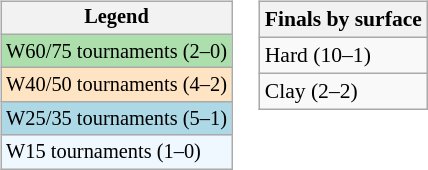<table>
<tr valign=top>
<td><br><table class=wikitable style="font-size:85%">
<tr>
<th>Legend</th>
</tr>
<tr style="background:#addfad;">
<td>W60/75 tournaments (2–0)</td>
</tr>
<tr style="background:#ffe4c4;">
<td>W40/50 tournaments (4–2)</td>
</tr>
<tr style="background:lightblue;">
<td>W25/35 tournaments (5–1)</td>
</tr>
<tr style="background:#f0f8ff;">
<td>W15 tournaments (1–0)</td>
</tr>
</table>
</td>
<td><br><table class=wikitable style="font-size:90%">
<tr>
<th>Finals by surface</th>
</tr>
<tr>
<td>Hard (10–1)</td>
</tr>
<tr>
<td>Clay (2–2)</td>
</tr>
</table>
</td>
</tr>
</table>
